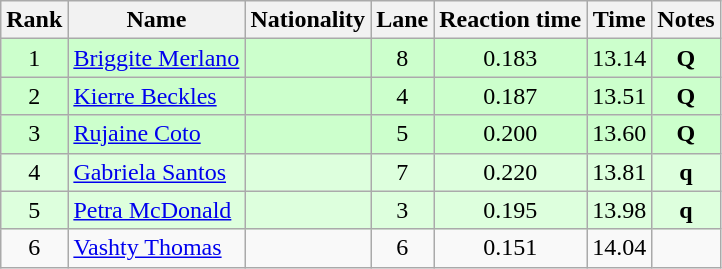<table class="wikitable sortable" style="text-align:center">
<tr>
<th>Rank</th>
<th>Name</th>
<th>Nationality</th>
<th>Lane</th>
<th>Reaction time</th>
<th>Time</th>
<th>Notes</th>
</tr>
<tr bgcolor=ccffcc>
<td>1</td>
<td align=left><a href='#'>Briggite Merlano</a></td>
<td align=left></td>
<td>8</td>
<td>0.183</td>
<td>13.14</td>
<td><strong>Q</strong></td>
</tr>
<tr bgcolor=ccffcc>
<td>2</td>
<td align=left><a href='#'>Kierre Beckles</a></td>
<td align=left></td>
<td>4</td>
<td>0.187</td>
<td>13.51</td>
<td><strong>Q</strong></td>
</tr>
<tr bgcolor=ccffcc>
<td>3</td>
<td align=left><a href='#'>Rujaine Coto</a></td>
<td align=left></td>
<td>5</td>
<td>0.200</td>
<td>13.60</td>
<td><strong>Q</strong></td>
</tr>
<tr bgcolor=ddffdd>
<td>4</td>
<td align=left><a href='#'>Gabriela Santos</a></td>
<td align=left></td>
<td>7</td>
<td>0.220</td>
<td>13.81</td>
<td><strong>q</strong></td>
</tr>
<tr bgcolor=ddffdd>
<td>5</td>
<td align=left><a href='#'>Petra McDonald</a></td>
<td align=left></td>
<td>3</td>
<td>0.195</td>
<td>13.98</td>
<td><strong>q</strong></td>
</tr>
<tr>
<td>6</td>
<td align=left><a href='#'>Vashty Thomas</a></td>
<td align=left></td>
<td>6</td>
<td>0.151</td>
<td>14.04</td>
<td></td>
</tr>
</table>
